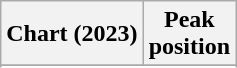<table class="wikitable sortable plainrowheaders" style="text-align:center">
<tr>
<th scope="col">Chart (2023)</th>
<th scope="col">Peak<br>position</th>
</tr>
<tr>
</tr>
<tr>
</tr>
<tr>
</tr>
</table>
